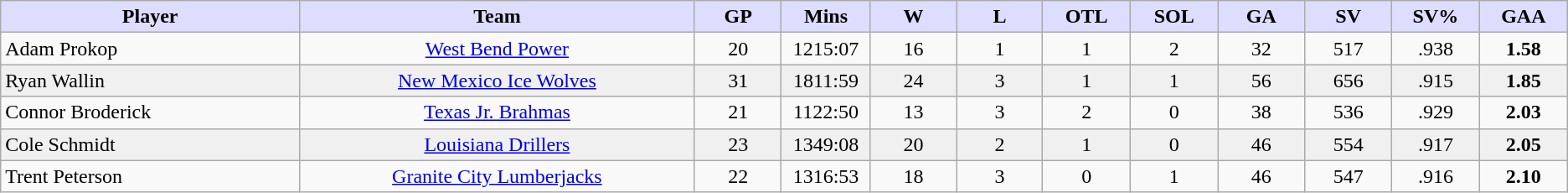<table class="wikitable sortable" style="text-align: center">
<tr>
<th style="background:#ddf; width: 15em;"><strong>Player</strong></th>
<th style="background:#ddf; width: 20em;">Team</th>
<th style="background:#ddf; width: 4em;">GP</th>
<th style="background:#ddf; width: 4em;">Mins</th>
<th style="background:#ddf; width: 4em;">W</th>
<th style="background:#ddf; width: 4em;">L</th>
<th style="background:#ddf; width: 4em;">OTL</th>
<th style="background:#ddf; width: 4em;">SOL</th>
<th style="background:#ddf; width: 4em;">GA</th>
<th style="background:#ddf; width: 4em;">SV</th>
<th style="background:#ddf; width: 4em;">SV%</th>
<th style="background:#ddf; width: 4em;">GAA</th>
</tr>
<tr>
<td align=left>Adam Prokop</td>
<td><a href='#'>West Bend Power</a></td>
<td>20</td>
<td>1215:07</td>
<td>16</td>
<td>1</td>
<td>1</td>
<td>2</td>
<td>32</td>
<td>517</td>
<td>.938</td>
<td><strong>1.58</strong></td>
</tr>
<tr bgcolor=f0f0f0>
<td align=left>Ryan Wallin</td>
<td><a href='#'>New Mexico Ice Wolves</a></td>
<td>31</td>
<td>1811:59</td>
<td>24</td>
<td>3</td>
<td>1</td>
<td>1</td>
<td>56</td>
<td>656</td>
<td>.915</td>
<td><strong>1.85</strong></td>
</tr>
<tr>
<td align=left>Connor Broderick</td>
<td><a href='#'>Texas Jr. Brahmas</a></td>
<td>21</td>
<td>1122:50</td>
<td>13</td>
<td>3</td>
<td>2</td>
<td>0</td>
<td>38</td>
<td>536</td>
<td>.929</td>
<td><strong>2.03</strong></td>
</tr>
<tr bgcolor=f0f0f0>
<td align=left>Cole Schmidt</td>
<td><a href='#'>Louisiana Drillers</a></td>
<td>23</td>
<td>1349:08</td>
<td>20</td>
<td>2</td>
<td>1</td>
<td>0</td>
<td>46</td>
<td>554</td>
<td>.917</td>
<td><strong>2.05</strong></td>
</tr>
<tr>
<td align=left>Trent Peterson</td>
<td><a href='#'>Granite City Lumberjacks</a></td>
<td>22</td>
<td>1316:53</td>
<td>18</td>
<td>3</td>
<td>0</td>
<td>1</td>
<td>46</td>
<td>547</td>
<td>.916</td>
<td><strong>2.10</strong></td>
</tr>
</table>
